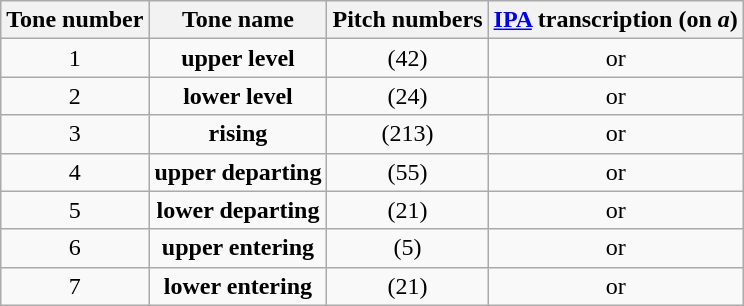<table class="wikitable" style="text-align:center">
<tr>
<th>Tone number</th>
<th>Tone name</th>
<th>Pitch numbers</th>
<th><a href='#'>IPA</a> transcription (on <em>a</em>)</th>
</tr>
<tr>
<td>1</td>
<td><strong>upper level</strong></td>
<td>(42)</td>
<td> or </td>
</tr>
<tr>
<td>2</td>
<td><strong>lower level</strong></td>
<td>(24)</td>
<td> or </td>
</tr>
<tr>
<td>3</td>
<td><strong>rising</strong></td>
<td>(213)</td>
<td> or </td>
</tr>
<tr>
<td>4</td>
<td><strong>upper departing</strong></td>
<td>(55)</td>
<td> or </td>
</tr>
<tr>
<td>5</td>
<td><strong>lower departing</strong></td>
<td>(21)</td>
<td> or </td>
</tr>
<tr>
<td>6</td>
<td><strong>upper entering</strong></td>
<td>(5)</td>
<td> or </td>
</tr>
<tr>
<td>7</td>
<td><strong>lower entering</strong></td>
<td>(21)</td>
<td> or </td>
</tr>
</table>
